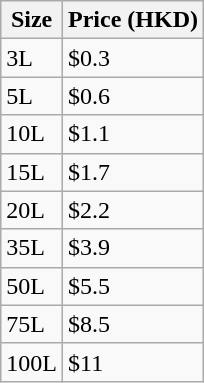<table class="wikitable">
<tr>
<th>Size</th>
<th>Price (HKD)</th>
</tr>
<tr>
<td>3L</td>
<td>$0.3</td>
</tr>
<tr>
<td>5L</td>
<td>$0.6</td>
</tr>
<tr>
<td>10L</td>
<td>$1.1</td>
</tr>
<tr>
<td>15L</td>
<td>$1.7</td>
</tr>
<tr>
<td>20L</td>
<td>$2.2</td>
</tr>
<tr>
<td>35L</td>
<td>$3.9</td>
</tr>
<tr>
<td>50L</td>
<td>$5.5</td>
</tr>
<tr>
<td>75L</td>
<td>$8.5</td>
</tr>
<tr>
<td>100L</td>
<td>$11</td>
</tr>
</table>
